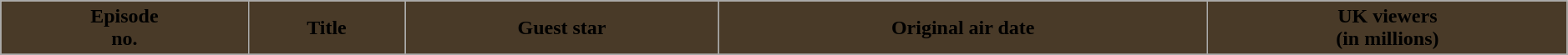<table class="wikitable plainrowheaders" style="background: #ffffff; width:99%;">
<tr>
<th style="background: #493A28;">Episode<br>no.</th>
<th style="background: #493A28;">Title</th>
<th style="background: #493A28;">Guest star</th>
<th style="background: #493A28;">Original air date</th>
<th style="background: #493A28;">UK viewers<br>(in millions)</th>
</tr>
<tr>
</tr>
</table>
